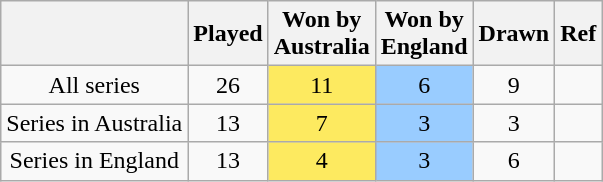<table class="wikitable" style="text-align:center;">
<tr>
<th></th>
<th>Played</th>
<th>Won by<br>Australia</th>
<th>Won by<br>England</th>
<th>Drawn</th>
<th>Ref</th>
</tr>
<tr>
<td>All series</td>
<td>26</td>
<td bgcolor=#fdea60>11</td>
<td bgcolor="#99ccff">6</td>
<td>9</td>
<td></td>
</tr>
<tr>
<td>Series in Australia</td>
<td>13</td>
<td bgcolor=#fdea60>7</td>
<td bgcolor=#99ccff>3</td>
<td>3</td>
<td></td>
</tr>
<tr>
<td>Series in England</td>
<td>13</td>
<td bgcolor=#fdea60>4</td>
<td bgcolor=#99ccff>3</td>
<td>6</td>
<td></td>
</tr>
</table>
